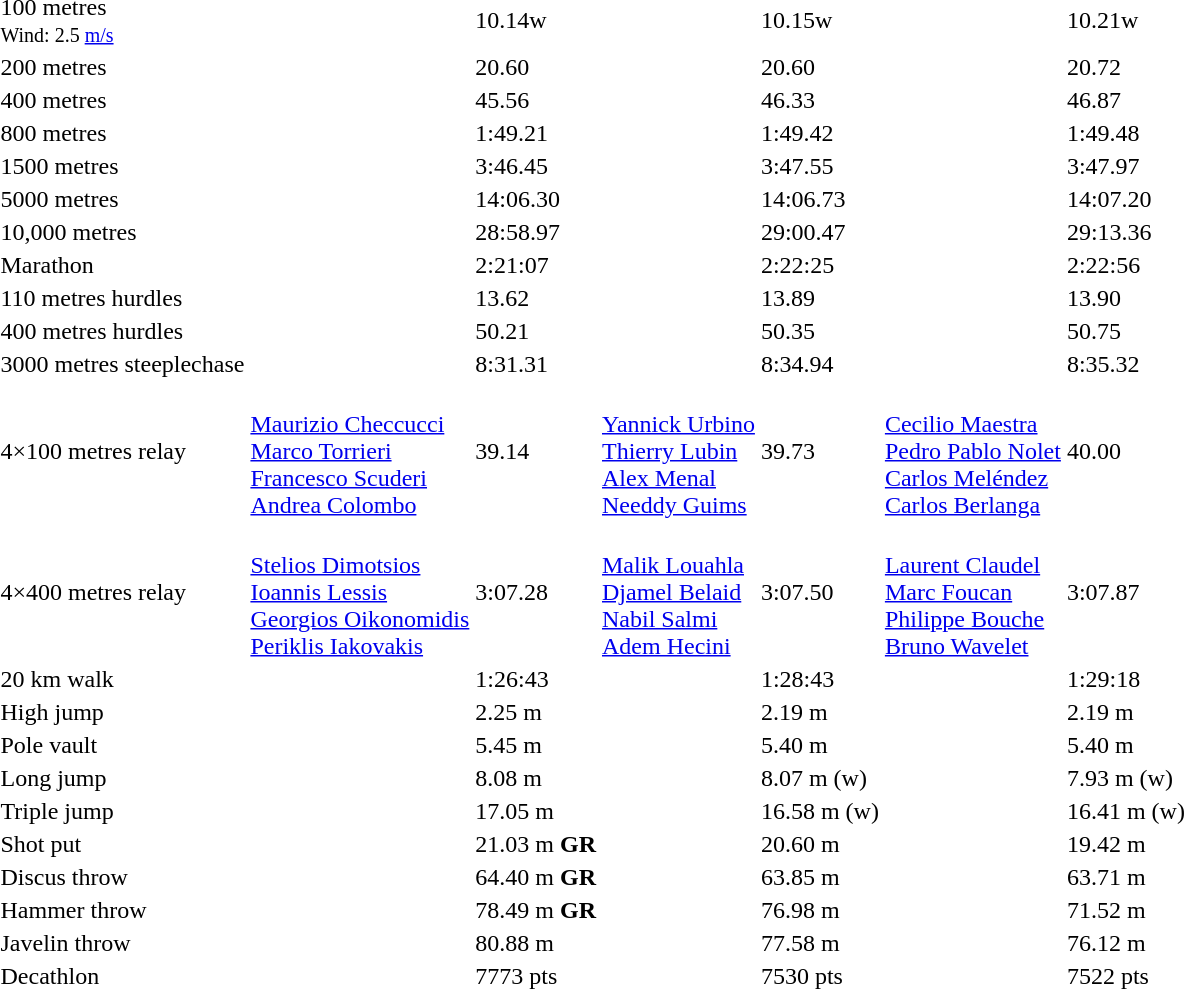<table>
<tr>
<td>100 metres<br><small>Wind: 2.5 <a href='#'>m/s</a></small></td>
<td></td>
<td>10.14w</td>
<td></td>
<td>10.15w</td>
<td></td>
<td>10.21w</td>
</tr>
<tr>
<td>200 metres</td>
<td></td>
<td>20.60</td>
<td></td>
<td>20.60</td>
<td></td>
<td>20.72</td>
</tr>
<tr>
<td>400 metres</td>
<td></td>
<td>45.56</td>
<td></td>
<td>46.33</td>
<td></td>
<td>46.87</td>
</tr>
<tr>
<td>800 metres</td>
<td></td>
<td>1:49.21</td>
<td></td>
<td>1:49.42</td>
<td></td>
<td>1:49.48</td>
</tr>
<tr>
<td>1500 metres</td>
<td></td>
<td>3:46.45</td>
<td></td>
<td>3:47.55</td>
<td></td>
<td>3:47.97</td>
</tr>
<tr>
<td>5000 metres</td>
<td></td>
<td>14:06.30</td>
<td></td>
<td>14:06.73</td>
<td></td>
<td>14:07.20</td>
</tr>
<tr>
<td>10,000 metres</td>
<td></td>
<td>28:58.97</td>
<td></td>
<td>29:00.47</td>
<td></td>
<td>29:13.36</td>
</tr>
<tr>
<td>Marathon</td>
<td></td>
<td>2:21:07</td>
<td></td>
<td>2:22:25</td>
<td></td>
<td>2:22:56</td>
</tr>
<tr>
<td>110 metres hurdles</td>
<td></td>
<td>13.62</td>
<td></td>
<td>13.89</td>
<td></td>
<td>13.90</td>
</tr>
<tr>
<td>400 metres hurdles</td>
<td></td>
<td>50.21</td>
<td></td>
<td>50.35</td>
<td></td>
<td>50.75</td>
</tr>
<tr>
<td>3000 metres steeplechase</td>
<td></td>
<td>8:31.31</td>
<td></td>
<td>8:34.94</td>
<td></td>
<td>8:35.32</td>
</tr>
<tr>
<td>4×100 metres relay</td>
<td><br><a href='#'>Maurizio Checcucci</a><br><a href='#'>Marco Torrieri</a><br><a href='#'>Francesco Scuderi</a><br><a href='#'>Andrea Colombo</a></td>
<td>39.14</td>
<td><br><a href='#'>Yannick Urbino</a><br><a href='#'>Thierry Lubin</a><br><a href='#'>Alex Menal</a><br><a href='#'>Needdy Guims</a></td>
<td>39.73</td>
<td><br><a href='#'>Cecilio Maestra</a><br><a href='#'>Pedro Pablo Nolet</a><br><a href='#'>Carlos Meléndez</a><br><a href='#'>Carlos Berlanga</a></td>
<td>40.00</td>
</tr>
<tr>
<td>4×400 metres relay</td>
<td><br><a href='#'>Stelios Dimotsios</a><br><a href='#'>Ioannis Lessis</a><br><a href='#'>Georgios Oikonomidis</a><br><a href='#'>Periklis Iakovakis</a></td>
<td>3:07.28</td>
<td><br><a href='#'>Malik Louahla</a><br><a href='#'>Djamel Belaid</a><br><a href='#'>Nabil Salmi</a><br><a href='#'>Adem Hecini</a></td>
<td>3:07.50</td>
<td><br><a href='#'>Laurent Claudel</a><br><a href='#'>Marc Foucan</a><br><a href='#'>Philippe Bouche</a><br><a href='#'>Bruno Wavelet</a></td>
<td>3:07.87</td>
</tr>
<tr>
<td>20 km walk</td>
<td></td>
<td>1:26:43</td>
<td></td>
<td>1:28:43</td>
<td></td>
<td>1:29:18</td>
</tr>
<tr>
<td>High jump</td>
<td></td>
<td>2.25 m</td>
<td></td>
<td>2.19 m</td>
<td></td>
<td>2.19 m</td>
</tr>
<tr>
<td>Pole vault</td>
<td></td>
<td>5.45 m</td>
<td></td>
<td>5.40 m</td>
<td></td>
<td>5.40 m</td>
</tr>
<tr>
<td>Long jump</td>
<td></td>
<td>8.08 m</td>
<td></td>
<td>8.07 m (w)</td>
<td></td>
<td>7.93 m (w)</td>
</tr>
<tr>
<td>Triple jump</td>
<td></td>
<td>17.05 m</td>
<td></td>
<td>16.58 m (w)</td>
<td></td>
<td>16.41 m (w)</td>
</tr>
<tr>
<td>Shot put</td>
<td></td>
<td>21.03 m <strong>GR</strong></td>
<td></td>
<td>20.60 m</td>
<td></td>
<td>19.42 m</td>
</tr>
<tr>
<td>Discus throw</td>
<td></td>
<td>64.40 m <strong>GR</strong></td>
<td></td>
<td>63.85 m</td>
<td></td>
<td>63.71 m</td>
</tr>
<tr>
<td>Hammer throw</td>
<td></td>
<td>78.49 m <strong>GR</strong></td>
<td></td>
<td>76.98 m</td>
<td></td>
<td>71.52 m</td>
</tr>
<tr>
<td>Javelin throw</td>
<td></td>
<td>80.88 m</td>
<td></td>
<td>77.58 m</td>
<td></td>
<td>76.12 m</td>
</tr>
<tr>
<td>Decathlon</td>
<td></td>
<td>7773 pts</td>
<td></td>
<td>7530 pts</td>
<td></td>
<td>7522 pts</td>
</tr>
</table>
